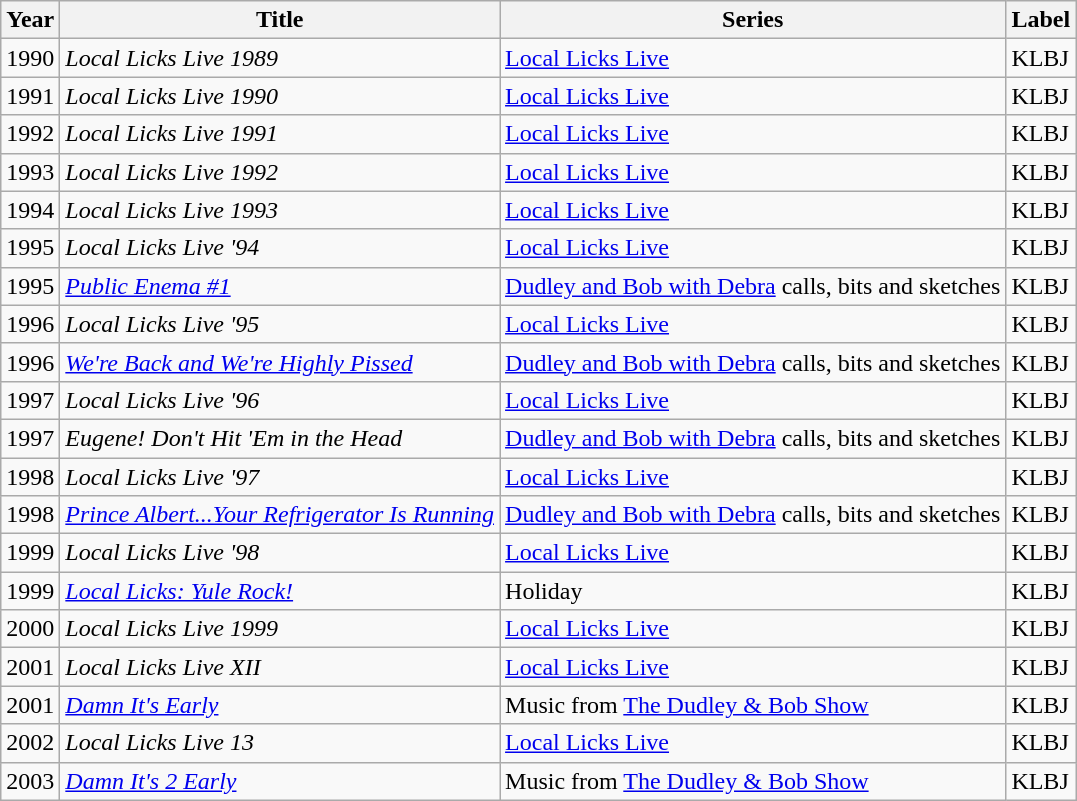<table class="wikitable">
<tr>
<th><strong>Year</strong></th>
<th><strong>Title</strong></th>
<th><strong>Series</strong></th>
<th><strong>Label</strong></th>
</tr>
<tr>
<td>1990</td>
<td><em>Local Licks Live 1989</em></td>
<td><a href='#'>Local Licks Live</a></td>
<td>KLBJ</td>
</tr>
<tr>
<td>1991</td>
<td><em>Local Licks Live 1990</em></td>
<td><a href='#'>Local Licks Live</a></td>
<td>KLBJ</td>
</tr>
<tr>
<td>1992</td>
<td><em>Local Licks Live 1991</em></td>
<td><a href='#'>Local Licks Live</a></td>
<td>KLBJ</td>
</tr>
<tr>
<td>1993</td>
<td><em>Local Licks Live 1992</em></td>
<td><a href='#'>Local Licks Live</a></td>
<td>KLBJ</td>
</tr>
<tr>
<td>1994</td>
<td><em>Local Licks Live 1993</em></td>
<td><a href='#'>Local Licks Live</a></td>
<td>KLBJ</td>
</tr>
<tr>
<td>1995</td>
<td><em>Local Licks Live '94</em></td>
<td><a href='#'>Local Licks Live</a></td>
<td>KLBJ</td>
</tr>
<tr>
<td>1995</td>
<td><em><a href='#'>Public Enema #1</a></em></td>
<td><a href='#'>Dudley and Bob with Debra</a> calls, bits and sketches</td>
<td>KLBJ</td>
</tr>
<tr>
<td>1996</td>
<td><em>Local Licks Live '95</em></td>
<td><a href='#'>Local Licks Live</a></td>
<td>KLBJ</td>
</tr>
<tr>
<td>1996</td>
<td><em><a href='#'>We're Back and We're Highly Pissed</a></em></td>
<td><a href='#'>Dudley and Bob with Debra</a> calls, bits and sketches</td>
<td>KLBJ</td>
</tr>
<tr>
<td>1997</td>
<td><em>Local Licks Live '96</em></td>
<td><a href='#'>Local Licks Live</a></td>
<td>KLBJ</td>
</tr>
<tr>
<td>1997</td>
<td><em>Eugene! Don't Hit 'Em in the Head</em></td>
<td><a href='#'>Dudley and Bob with Debra</a> calls, bits and sketches</td>
<td>KLBJ</td>
</tr>
<tr>
<td>1998</td>
<td><em>Local Licks Live '97</em></td>
<td><a href='#'>Local Licks Live</a></td>
<td>KLBJ</td>
</tr>
<tr>
<td>1998</td>
<td><em><a href='#'>Prince Albert...Your Refrigerator Is Running</a></em></td>
<td><a href='#'>Dudley and Bob with Debra</a> calls, bits and sketches</td>
<td>KLBJ</td>
</tr>
<tr>
<td>1999</td>
<td><em>Local Licks Live '98</em></td>
<td><a href='#'>Local Licks Live</a></td>
<td>KLBJ</td>
</tr>
<tr>
<td>1999</td>
<td><em><a href='#'>Local Licks: Yule Rock!</a></em></td>
<td>Holiday</td>
<td>KLBJ</td>
</tr>
<tr>
<td>2000</td>
<td><em>Local Licks Live 1999</em></td>
<td><a href='#'>Local Licks Live</a></td>
<td>KLBJ</td>
</tr>
<tr>
<td>2001</td>
<td><em>Local Licks Live XII</em></td>
<td><a href='#'>Local Licks Live</a></td>
<td>KLBJ</td>
</tr>
<tr>
<td>2001</td>
<td><em><a href='#'>Damn It's Early</a></em></td>
<td>Music from <a href='#'>The Dudley & Bob Show</a></td>
<td>KLBJ</td>
</tr>
<tr>
<td>2002</td>
<td><em>Local Licks Live 13</em></td>
<td><a href='#'>Local Licks Live</a></td>
<td>KLBJ</td>
</tr>
<tr>
<td>2003</td>
<td><em><a href='#'>Damn It's 2 Early</a></em></td>
<td>Music from <a href='#'>The Dudley & Bob Show</a></td>
<td>KLBJ</td>
</tr>
</table>
